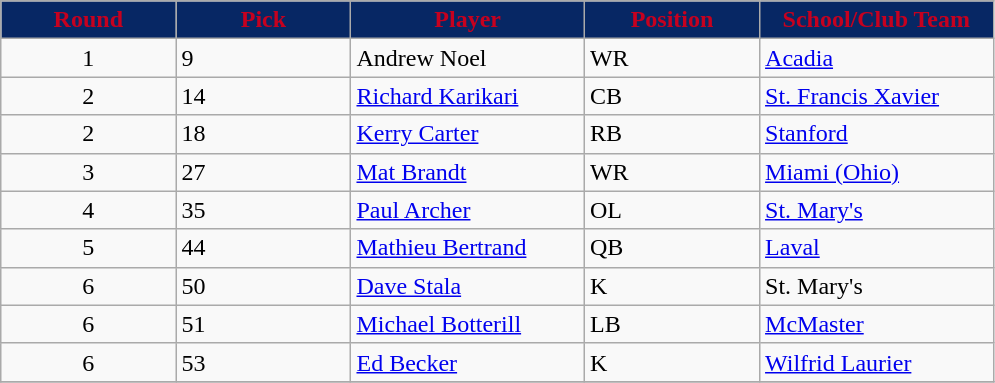<table class="wikitable sortable sortable">
<tr>
<th style="background:#072764;color:#c6011f;" width="15%">Round</th>
<th style="background:#072764;color:#c6011f;" width="15%">Pick</th>
<th style="background:#072764;color:#c6011f;" width="20%">Player</th>
<th style="background:#072764;color:#c6011f;" width="15%">Position</th>
<th style="background:#072764;color:#c6011f;" width="20%">School/Club Team</th>
</tr>
<tr>
<td align=center>1</td>
<td>9</td>
<td>Andrew Noel</td>
<td>WR</td>
<td><a href='#'>Acadia</a></td>
</tr>
<tr>
<td align=center>2</td>
<td>14</td>
<td><a href='#'>Richard Karikari</a></td>
<td>CB</td>
<td><a href='#'>St. Francis Xavier</a></td>
</tr>
<tr>
<td align=center>2</td>
<td>18</td>
<td><a href='#'>Kerry Carter</a></td>
<td>RB</td>
<td><a href='#'>Stanford</a></td>
</tr>
<tr>
<td align=center>3</td>
<td>27</td>
<td><a href='#'>Mat Brandt</a></td>
<td>WR</td>
<td><a href='#'>Miami (Ohio)</a></td>
</tr>
<tr>
<td align=center>4</td>
<td>35</td>
<td><a href='#'>Paul Archer</a></td>
<td>OL</td>
<td><a href='#'>St. Mary's</a></td>
</tr>
<tr>
<td align=center>5</td>
<td>44</td>
<td><a href='#'>Mathieu Bertrand</a></td>
<td>QB</td>
<td><a href='#'>Laval</a></td>
</tr>
<tr>
<td align=center>6</td>
<td>50</td>
<td><a href='#'>Dave Stala</a></td>
<td>K</td>
<td>St. Mary's</td>
</tr>
<tr>
<td align=center>6</td>
<td>51</td>
<td><a href='#'>Michael Botterill</a></td>
<td>LB</td>
<td><a href='#'>McMaster</a></td>
</tr>
<tr>
<td align=center>6</td>
<td>53</td>
<td><a href='#'>Ed Becker</a></td>
<td>K</td>
<td><a href='#'>Wilfrid Laurier</a></td>
</tr>
<tr>
</tr>
</table>
